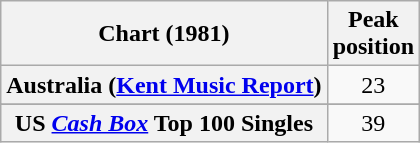<table class="wikitable sortable plainrowheaders" style="text-align:center">
<tr>
<th>Chart (1981)</th>
<th>Peak<br>position</th>
</tr>
<tr>
<th scope="row">Australia (<a href='#'>Kent Music Report</a>)</th>
<td>23</td>
</tr>
<tr>
</tr>
<tr>
</tr>
<tr>
</tr>
<tr>
</tr>
<tr>
</tr>
<tr>
</tr>
<tr>
<th scope="row">US <em><a href='#'>Cash Box</a></em> Top 100 Singles</th>
<td>39</td>
</tr>
</table>
